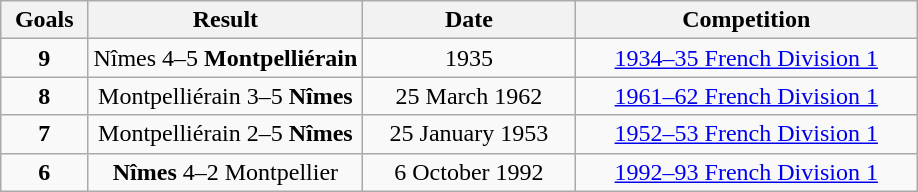<table class="wikitable sortable" style="text-align:center;">
<tr>
<th>Goals</th>
<th style="width:30%;">Result</th>
<th>Date</th>
<th>Competition</th>
</tr>
<tr>
<td><strong>9</strong></td>
<td>Nîmes 4–5 <strong>Montpelliérain</strong></td>
<td>1935</td>
<td><a href='#'>1934–35 French Division 1</a></td>
</tr>
<tr>
<td><strong>8</strong></td>
<td>Montpelliérain 3–5 <strong>Nîmes</strong></td>
<td>25 March 1962</td>
<td><a href='#'>1961–62 French Division 1</a></td>
</tr>
<tr>
<td><strong>7</strong></td>
<td>Montpelliérain 2–5 <strong>Nîmes</strong></td>
<td>25 January 1953</td>
<td><a href='#'>1952–53 French Division 1</a></td>
</tr>
<tr>
<td><strong>6</strong></td>
<td><strong>Nîmes</strong> 4–2 Montpellier</td>
<td>6 October 1992</td>
<td><a href='#'>1992–93 French Division 1</a></td>
</tr>
</table>
